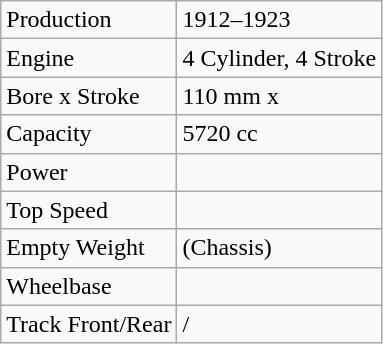<table class="wikitable">
<tr>
<td>Production</td>
<td>1912–1923</td>
</tr>
<tr>
<td>Engine</td>
<td>4 Cylinder, 4 Stroke</td>
</tr>
<tr>
<td>Bore x Stroke</td>
<td>110 mm x </td>
</tr>
<tr>
<td>Capacity</td>
<td>5720 cc</td>
</tr>
<tr>
<td>Power</td>
<td></td>
</tr>
<tr>
<td>Top Speed</td>
<td></td>
</tr>
<tr>
<td>Empty Weight</td>
<td> (Chassis)</td>
</tr>
<tr>
<td>Wheelbase</td>
<td></td>
</tr>
<tr>
<td>Track Front/Rear</td>
<td>/</td>
</tr>
</table>
